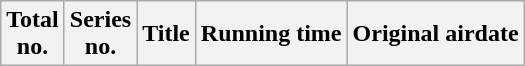<table class="wikitable plainrowheaders">
<tr>
<th>Total<br>no.</th>
<th>Series<br>no.</th>
<th>Title</th>
<th>Running time</th>
<th>Original airdate<br>






</th>
</tr>
</table>
